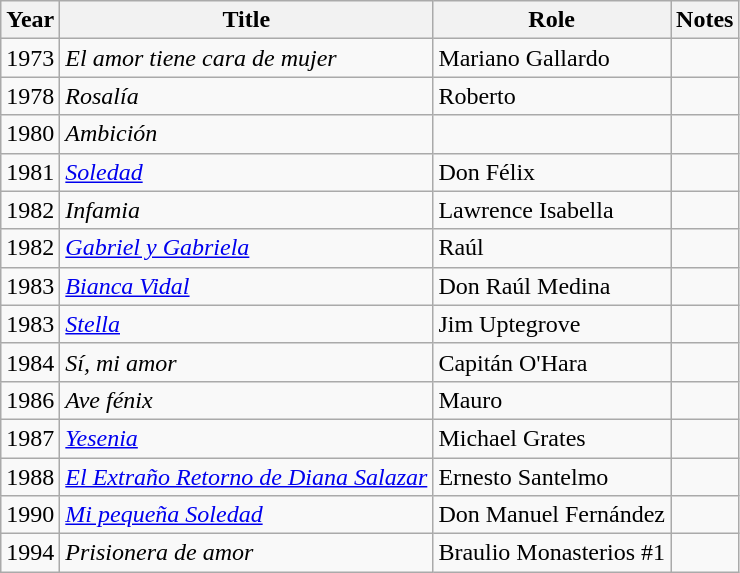<table class="wikitable sortable">
<tr>
<th>Year</th>
<th>Title</th>
<th>Role</th>
<th class="unsortable">Notes</th>
</tr>
<tr>
<td>1973</td>
<td><em>El amor tiene cara de mujer</em></td>
<td>Mariano Gallardo</td>
<td></td>
</tr>
<tr>
<td>1978</td>
<td><em>Rosalía</em></td>
<td>Roberto</td>
<td></td>
</tr>
<tr>
<td>1980</td>
<td><em>Ambición</em></td>
<td></td>
<td></td>
</tr>
<tr>
<td>1981</td>
<td><em><a href='#'>Soledad</a></em></td>
<td>Don Félix</td>
<td></td>
</tr>
<tr>
<td>1982</td>
<td><em>Infamia</em></td>
<td>Lawrence Isabella</td>
<td></td>
</tr>
<tr>
<td>1982</td>
<td><em><a href='#'>Gabriel y Gabriela</a></em></td>
<td>Raúl</td>
<td></td>
</tr>
<tr>
<td>1983</td>
<td><em><a href='#'>Bianca Vidal</a></em></td>
<td>Don Raúl Medina</td>
<td></td>
</tr>
<tr>
<td>1983</td>
<td><em><a href='#'>Stella</a></em></td>
<td>Jim Uptegrove</td>
<td></td>
</tr>
<tr>
<td>1984</td>
<td><em>Sí, mi amor</em></td>
<td>Capitán O'Hara</td>
<td></td>
</tr>
<tr>
<td>1986</td>
<td><em>Ave fénix</em></td>
<td>Mauro</td>
<td></td>
</tr>
<tr>
<td>1987</td>
<td><em><a href='#'>Yesenia</a></em></td>
<td>Michael Grates</td>
<td></td>
</tr>
<tr>
<td>1988</td>
<td><em><a href='#'>El Extraño Retorno de Diana Salazar</a></em></td>
<td>Ernesto Santelmo</td>
<td></td>
</tr>
<tr>
<td>1990</td>
<td><em><a href='#'>Mi pequeña Soledad</a></em></td>
<td>Don Manuel Fernández</td>
<td></td>
</tr>
<tr>
<td>1994</td>
<td><em>Prisionera de amor</em></td>
<td>Braulio Monasterios #1</td>
<td></td>
</tr>
</table>
